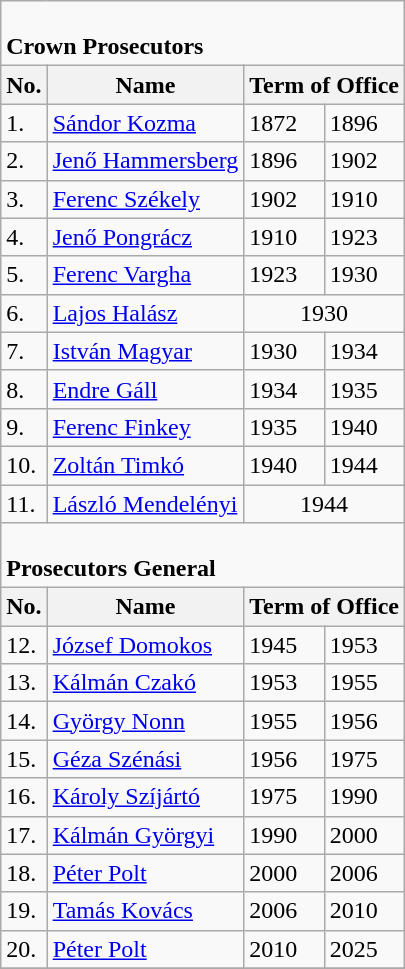<table class ="wikitable">
<tr>
<td colspan=4><br><strong>Crown Prosecutors</strong></td>
</tr>
<tr>
<th>No.</th>
<th>Name</th>
<th colspan=2>Term of Office</th>
</tr>
<tr>
<td>1.</td>
<td><a href='#'>Sándor Kozma</a></td>
<td>1872</td>
<td>1896</td>
</tr>
<tr>
<td>2.</td>
<td><a href='#'>Jenő Hammersberg</a></td>
<td>1896</td>
<td>1902</td>
</tr>
<tr>
<td>3.</td>
<td><a href='#'>Ferenc Székely</a></td>
<td>1902</td>
<td>1910</td>
</tr>
<tr>
<td>4.</td>
<td><a href='#'>Jenő Pongrácz</a></td>
<td>1910</td>
<td>1923</td>
</tr>
<tr>
<td>5.</td>
<td><a href='#'>Ferenc Vargha</a></td>
<td>1923</td>
<td>1930</td>
</tr>
<tr>
<td>6.</td>
<td><a href='#'>Lajos Halász</a></td>
<td colspan="2" align=center>1930</td>
</tr>
<tr>
<td>7.</td>
<td><a href='#'>István Magyar</a></td>
<td>1930</td>
<td>1934</td>
</tr>
<tr>
<td>8.</td>
<td><a href='#'>Endre Gáll</a></td>
<td>1934</td>
<td>1935</td>
</tr>
<tr>
<td>9.</td>
<td><a href='#'>Ferenc Finkey</a></td>
<td>1935</td>
<td>1940</td>
</tr>
<tr>
<td>10.</td>
<td><a href='#'>Zoltán Timkó</a></td>
<td>1940</td>
<td>1944</td>
</tr>
<tr>
<td>11.</td>
<td><a href='#'>László Mendelényi</a></td>
<td colspan="2" align=center>1944</td>
</tr>
<tr>
<td colspan=4><br><strong>Prosecutors General</strong></td>
</tr>
<tr>
<th>No.</th>
<th>Name</th>
<th colspan=2>Term of Office</th>
</tr>
<tr>
<td>12.</td>
<td><a href='#'>József Domokos</a></td>
<td>1945</td>
<td>1953</td>
</tr>
<tr>
<td>13.</td>
<td><a href='#'>Kálmán Czakó</a></td>
<td>1953</td>
<td>1955</td>
</tr>
<tr>
<td>14.</td>
<td><a href='#'>György Nonn</a></td>
<td>1955</td>
<td>1956</td>
</tr>
<tr>
<td>15.</td>
<td><a href='#'>Géza Szénási</a></td>
<td>1956</td>
<td>1975</td>
</tr>
<tr>
<td>16.</td>
<td><a href='#'>Károly Szíjártó</a></td>
<td>1975</td>
<td>1990</td>
</tr>
<tr>
<td>17.</td>
<td><a href='#'>Kálmán Györgyi</a></td>
<td>1990</td>
<td>2000</td>
</tr>
<tr>
<td>18.</td>
<td><a href='#'>Péter Polt</a></td>
<td>2000</td>
<td>2006</td>
</tr>
<tr>
<td>19.</td>
<td><a href='#'>Tamás Kovács</a></td>
<td>2006</td>
<td>2010</td>
</tr>
<tr>
<td>20.</td>
<td><a href='#'>Péter Polt</a></td>
<td>2010</td>
<td>2025</td>
</tr>
<tr>
</tr>
</table>
